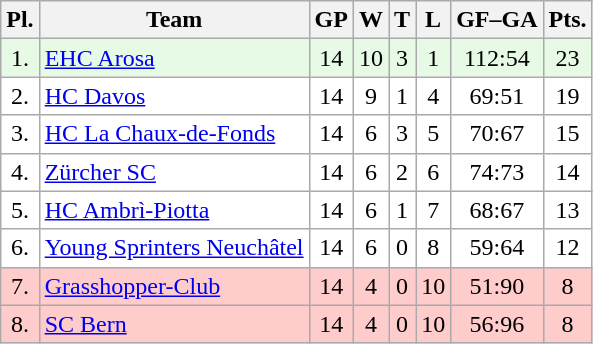<table class="wikitable">
<tr>
<th>Pl.</th>
<th>Team</th>
<th>GP</th>
<th>W</th>
<th>T</th>
<th>L</th>
<th>GF–GA</th>
<th>Pts.</th>
</tr>
<tr align="center " bgcolor="#e6fae6">
<td>1.</td>
<td align="left"><a href='#'>EHC Arosa</a></td>
<td>14</td>
<td>10</td>
<td>3</td>
<td>1</td>
<td>112:54</td>
<td>23</td>
</tr>
<tr align="center "  bgcolor="#FFFFFF">
<td>2.</td>
<td align="left"><a href='#'>HC Davos</a></td>
<td>14</td>
<td>9</td>
<td>1</td>
<td>4</td>
<td>69:51</td>
<td>19</td>
</tr>
<tr align="center "  bgcolor="#FFFFFF">
<td>3.</td>
<td align="left"><a href='#'>HC La Chaux-de-Fonds</a></td>
<td>14</td>
<td>6</td>
<td>3</td>
<td>5</td>
<td>70:67</td>
<td>15</td>
</tr>
<tr align="center "  bgcolor="#FFFFFF">
<td>4.</td>
<td align="left"><a href='#'>Zürcher SC</a></td>
<td>14</td>
<td>6</td>
<td>2</td>
<td>6</td>
<td>74:73</td>
<td>14</td>
</tr>
<tr align="center " bgcolor="#FFFFFF">
<td>5.</td>
<td align="left"><a href='#'>HC Ambrì-Piotta</a></td>
<td>14</td>
<td>6</td>
<td>1</td>
<td>7</td>
<td>68:67</td>
<td>13</td>
</tr>
<tr align="center "  bgcolor="#FFFFFF">
<td>6.</td>
<td align="left"><a href='#'>Young Sprinters Neuchâtel</a></td>
<td>14</td>
<td>6</td>
<td>0</td>
<td>8</td>
<td>59:64</td>
<td>12</td>
</tr>
<tr align="center "  bgcolor="#ffcccc">
<td>7.</td>
<td align="left"><a href='#'>Grasshopper-Club</a></td>
<td>14</td>
<td>4</td>
<td>0</td>
<td>10</td>
<td>51:90</td>
<td>8</td>
</tr>
<tr align="center "  bgcolor="#ffcccc">
<td>8.</td>
<td align="left"><a href='#'>SC Bern</a></td>
<td>14</td>
<td>4</td>
<td>0</td>
<td>10</td>
<td>56:96</td>
<td>8</td>
</tr>
</table>
